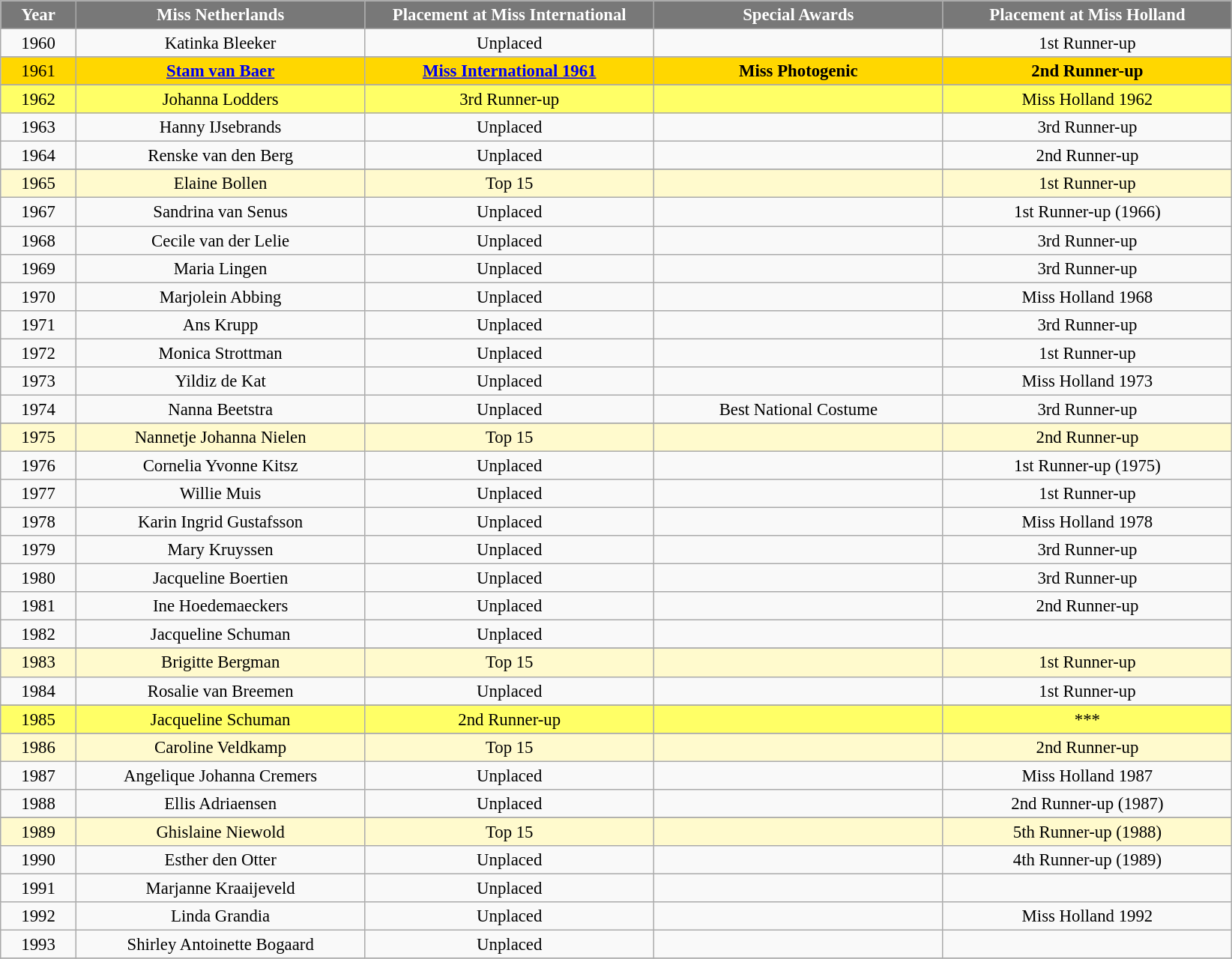<table class="wikitable sortable" style="font-size: 95%; text-align:center">
<tr>
<th width="60" style="background-color:#787878;color:#FFFFFF;">Year</th>
<th width="250" style="background-color:#787878;color:#FFFFFF;">Miss Netherlands</th>
<th width="250" style="background-color:#787878;color:#FFFFFF;">Placement at Miss International</th>
<th width="250" style="background-color:#787878;color:#FFFFFF;">Special Awards</th>
<th width="250" style="background-color:#787878;color:#FFFFFF;">Placement at Miss Holland</th>
</tr>
<tr>
<td>1960</td>
<td>Katinka Bleeker</td>
<td>Unplaced</td>
<td></td>
<td>1st Runner-up</td>
</tr>
<tr>
</tr>
<tr style="background-color:Gold;">
<td>1961</td>
<td><strong><a href='#'>Stam van Baer</a></strong></td>
<td><strong><a href='#'>Miss International 1961</a></strong></td>
<td><strong>Miss Photogenic</strong></td>
<td><strong>2nd Runner-up</strong></td>
</tr>
<tr>
</tr>
<tr style="background-color:#FFFF66;">
<td>1962</td>
<td>Johanna Lodders</td>
<td>3rd Runner-up</td>
<td></td>
<td>Miss Holland 1962</td>
</tr>
<tr>
<td>1963</td>
<td>Hanny IJsebrands</td>
<td>Unplaced</td>
<td></td>
<td>3rd Runner-up</td>
</tr>
<tr>
<td>1964</td>
<td>Renske van den Berg</td>
<td>Unplaced</td>
<td></td>
<td>2nd Runner-up</td>
</tr>
<tr>
</tr>
<tr style="background-color:#FFFACD;">
<td>1965</td>
<td>Elaine Bollen</td>
<td>Top 15</td>
<td></td>
<td>1st Runner-up</td>
</tr>
<tr>
<td>1967</td>
<td>Sandrina van Senus</td>
<td>Unplaced</td>
<td></td>
<td>1st Runner-up (1966)</td>
</tr>
<tr>
<td>1968</td>
<td>Cecile van der Lelie</td>
<td>Unplaced</td>
<td></td>
<td>3rd Runner-up</td>
</tr>
<tr>
<td>1969</td>
<td>Maria Lingen</td>
<td>Unplaced</td>
<td></td>
<td>3rd Runner-up</td>
</tr>
<tr>
<td>1970</td>
<td>Marjolein Abbing</td>
<td>Unplaced</td>
<td></td>
<td>Miss Holland 1968</td>
</tr>
<tr>
<td>1971</td>
<td>Ans Krupp</td>
<td>Unplaced</td>
<td></td>
<td>3rd Runner-up</td>
</tr>
<tr>
<td>1972</td>
<td>Monica Strottman</td>
<td>Unplaced</td>
<td></td>
<td>1st Runner-up</td>
</tr>
<tr>
<td>1973</td>
<td>Yildiz de Kat</td>
<td>Unplaced</td>
<td></td>
<td>Miss Holland 1973</td>
</tr>
<tr>
<td>1974</td>
<td>Nanna Beetstra</td>
<td>Unplaced</td>
<td>Best National Costume</td>
<td>3rd Runner-up</td>
</tr>
<tr>
</tr>
<tr style="background-color:#FFFACD;">
<td>1975</td>
<td>Nannetje Johanna Nielen</td>
<td>Top 15</td>
<td></td>
<td>2nd Runner-up</td>
</tr>
<tr>
<td>1976</td>
<td>Cornelia Yvonne Kitsz</td>
<td>Unplaced</td>
<td></td>
<td>1st Runner-up (1975)</td>
</tr>
<tr>
<td>1977</td>
<td>Willie Muis</td>
<td>Unplaced</td>
<td></td>
<td>1st Runner-up</td>
</tr>
<tr>
<td>1978</td>
<td>Karin Ingrid Gustafsson</td>
<td>Unplaced</td>
<td></td>
<td>Miss Holland 1978</td>
</tr>
<tr>
<td>1979</td>
<td>Mary Kruyssen</td>
<td>Unplaced</td>
<td></td>
<td>3rd Runner-up</td>
</tr>
<tr>
<td>1980</td>
<td>Jacqueline Boertien</td>
<td>Unplaced</td>
<td></td>
<td>3rd Runner-up</td>
</tr>
<tr>
<td>1981</td>
<td>Ine Hoedemaeckers</td>
<td>Unplaced</td>
<td></td>
<td>2nd Runner-up</td>
</tr>
<tr>
<td>1982</td>
<td>Jacqueline Schuman</td>
<td>Unplaced</td>
<td></td>
<td></td>
</tr>
<tr>
</tr>
<tr style="background-color:#FFFACD;">
<td>1983</td>
<td>Brigitte Bergman</td>
<td>Top 15</td>
<td></td>
<td>1st Runner-up</td>
</tr>
<tr>
<td>1984</td>
<td>Rosalie van Breemen</td>
<td>Unplaced</td>
<td></td>
<td>1st Runner-up</td>
</tr>
<tr>
</tr>
<tr style="background-color:#FFFF66;">
<td>1985</td>
<td>Jacqueline Schuman</td>
<td>2nd Runner-up</td>
<td></td>
<td>***</td>
</tr>
<tr>
</tr>
<tr style="background-color:#FFFACD;">
<td>1986</td>
<td>Caroline Veldkamp</td>
<td>Top 15</td>
<td></td>
<td>2nd Runner-up</td>
</tr>
<tr>
<td>1987</td>
<td>Angelique Johanna Cremers</td>
<td>Unplaced</td>
<td></td>
<td>Miss Holland 1987</td>
</tr>
<tr>
<td>1988</td>
<td>Ellis Adriaensen</td>
<td>Unplaced</td>
<td></td>
<td>2nd Runner-up (1987)</td>
</tr>
<tr>
</tr>
<tr style="background-color:#FFFACD;">
<td>1989</td>
<td>Ghislaine Niewold</td>
<td>Top 15</td>
<td></td>
<td>5th Runner-up (1988)</td>
</tr>
<tr>
<td>1990</td>
<td>Esther den Otter</td>
<td>Unplaced</td>
<td></td>
<td>4th Runner-up (1989)</td>
</tr>
<tr>
<td>1991</td>
<td>Marjanne Kraaijeveld</td>
<td>Unplaced</td>
<td></td>
<td></td>
</tr>
<tr>
<td>1992</td>
<td>Linda Grandia</td>
<td>Unplaced</td>
<td></td>
<td>Miss Holland 1992</td>
</tr>
<tr>
<td>1993</td>
<td>Shirley Antoinette Bogaard</td>
<td>Unplaced</td>
<td></td>
<td></td>
</tr>
<tr>
</tr>
</table>
